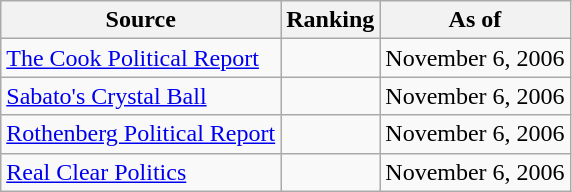<table class="wikitable" style="text-align:center">
<tr>
<th>Source</th>
<th>Ranking</th>
<th>As of</th>
</tr>
<tr>
<td align=left><a href='#'>The Cook Political Report</a></td>
<td></td>
<td>November 6, 2006</td>
</tr>
<tr>
<td align=left><a href='#'>Sabato's Crystal Ball</a></td>
<td></td>
<td>November 6, 2006</td>
</tr>
<tr>
<td align=left><a href='#'>Rothenberg Political Report</a></td>
<td></td>
<td>November 6, 2006</td>
</tr>
<tr>
<td align=left><a href='#'>Real Clear Politics</a></td>
<td></td>
<td>November 6, 2006</td>
</tr>
</table>
